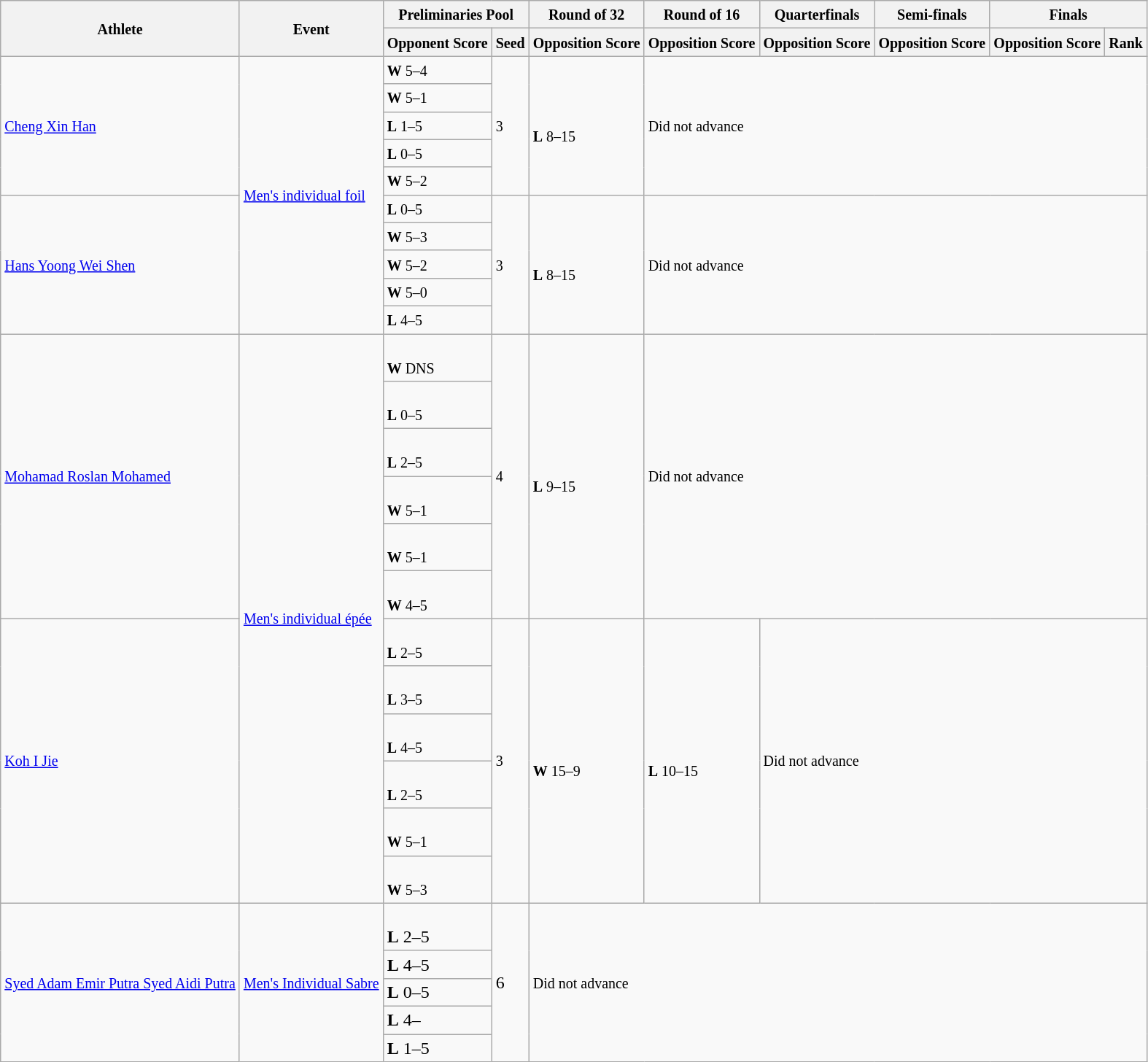<table class="wikitable">
<tr>
<th rowspan="2"><small>Athlete</small></th>
<th rowspan="2"><small>Event</small></th>
<th colspan="2"><small>Preliminaries Pool</small></th>
<th><small>Round of 32</small></th>
<th><small>Round of 16</small></th>
<th><small>Quarterfinals</small></th>
<th><small>Semi-finals</small></th>
<th colspan="2"><small>Finals</small></th>
</tr>
<tr>
<th><small>Opponent Score</small></th>
<th><small>Seed</small></th>
<th><small>Opposition Score</small></th>
<th><small>Opposition Score</small></th>
<th><small>Opposition Score</small></th>
<th><small>Opposition Score</small></th>
<th><small>Opposition Score</small></th>
<th><small>Rank</small></th>
</tr>
<tr>
<td rowspan="5"><small><a href='#'>Cheng Xin Han</a></small></td>
<td rowspan="10"><a href='#'><small>Men's individual foil</small></a></td>
<td><small>  <strong>W</strong> 5–4</small></td>
<td rowspan="5"><small>3 <strong></strong></small></td>
<td rowspan="5"><small></small><br><small><strong>L</strong> 8–15</small></td>
<td colspan="5" rowspan="5"><small>Did not advance</small></td>
</tr>
<tr>
<td><small> <strong>W</strong> 5–1</small></td>
</tr>
<tr>
<td><small> <strong>L</strong> 1–5</small></td>
</tr>
<tr>
<td><small> <strong>L</strong> 0–5</small></td>
</tr>
<tr>
<td><small> <strong>W</strong> 5–2</small></td>
</tr>
<tr>
<td rowspan="5"><small><a href='#'>Hans Yoong Wei Shen</a></small></td>
<td><small> <strong>L</strong> 0–5</small></td>
<td rowspan="5"><small>3 <strong></strong></small></td>
<td rowspan="5"><small></small><br><small><strong>L</strong> 8–15</small></td>
<td colspan="5" rowspan="5"><small>Did not advance</small></td>
</tr>
<tr>
<td><small> <strong>W</strong> 5–3</small></td>
</tr>
<tr>
<td><small> <strong>W</strong> 5–2</small></td>
</tr>
<tr>
<td><small> <strong>W</strong> 5–0</small></td>
</tr>
<tr>
<td><small> <strong>L</strong> 4–5</small></td>
</tr>
<tr>
<td rowspan="6"><small><a href='#'>Mohamad Roslan Mohamed</a></small></td>
<td rowspan="12"><a href='#'><small>Men's individual épée</small></a></td>
<td><small></small><br><small><strong>W</strong>   DNS</small></td>
<td rowspan="6"><small>4 <strong></strong></small></td>
<td rowspan="6"><small></small><br><small><strong>L</strong> 9–15</small></td>
<td colspan="5" rowspan="6"><small>Did not advance</small></td>
</tr>
<tr>
<td><small></small><br><small><strong>L</strong> 0–5</small></td>
</tr>
<tr>
<td><small></small><br><small><strong>L</strong> 2–5</small></td>
</tr>
<tr>
<td><small></small><br><small><strong>W</strong> 5–1</small></td>
</tr>
<tr>
<td><small></small><br><small><strong>W</strong> 5–1</small></td>
</tr>
<tr>
<td><small></small><br><small><strong>W</strong> 4–5</small></td>
</tr>
<tr>
<td rowspan="6"><small><a href='#'>Koh I Jie</a></small></td>
<td><small></small><br><small><strong>L</strong> 2–5</small></td>
<td rowspan="6"><small>3 <strong></strong></small></td>
<td rowspan="6"><small></small><br><small><strong>W</strong> 15–9</small></td>
<td rowspan="6"><small></small><br><small><strong>L</strong> 10–15</small></td>
<td colspan="4" rowspan="6"><small>Did not advance</small></td>
</tr>
<tr>
<td><small></small><br><small><strong>L</strong> 3–5</small></td>
</tr>
<tr>
<td><small></small><br><small><strong>L</strong> 4–5</small></td>
</tr>
<tr>
<td><small></small><br><small><strong>L</strong> 2–5</small></td>
</tr>
<tr>
<td><small></small><br><small><strong>W</strong> 5–1</small></td>
</tr>
<tr>
<td><small></small><br><small><strong>W</strong> 5–3</small></td>
</tr>
<tr>
<td rowspan="5"><small><a href='#'>Syed Adam Emir Putra Syed Aidi Putra</a></small></td>
<td rowspan="5"><a href='#'><small>Men's Individual Sabre</small></a></td>
<td><small></small><br><strong>L</strong> 2–5</td>
<td rowspan="5">6</td>
<td colspan="6" rowspan="5"><small>Did not advance</small></td>
</tr>
<tr>
<td><small></small><strong>L</strong> 4–5</td>
</tr>
<tr>
<td><small></small><strong>L</strong> 0–5</td>
</tr>
<tr>
<td><small></small><strong>L</strong> 4–</td>
</tr>
<tr>
<td><small></small><strong>L</strong> 1–5</td>
</tr>
</table>
